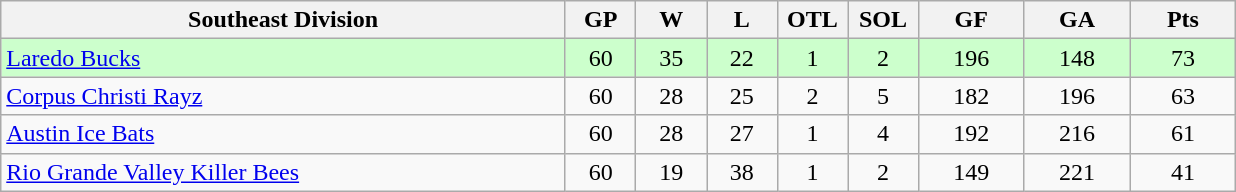<table class="wikitable">
<tr>
<th width="40%" bgcolor="#e0e0e0">Southeast Division</th>
<th width="5%" bgcolor="#e0e0e0">GP</th>
<th width="5%" bgcolor="#e0e0e0">W</th>
<th width="5%" bgcolor="#e0e0e0">L</th>
<th width="5%" bgcolor="#e0e0e0">OTL</th>
<th width="5%" bgcolor="#e0e0e0">SOL</th>
<th width="7.5%" bgcolor="#e0e0e0">GF</th>
<th width="7.5%" bgcolor="#e0e0e0">GA</th>
<th width="7.5%" bgcolor="#e0e0e0">Pts</th>
</tr>
<tr align="center" bgcolor="#CCFFCC">
<td align="left"><a href='#'>Laredo Bucks</a></td>
<td>60</td>
<td>35</td>
<td>22</td>
<td>1</td>
<td>2</td>
<td>196</td>
<td>148</td>
<td>73</td>
</tr>
<tr align="center">
<td align="left"><a href='#'>Corpus Christi Rayz</a></td>
<td>60</td>
<td>28</td>
<td>25</td>
<td>2</td>
<td>5</td>
<td>182</td>
<td>196</td>
<td>63</td>
</tr>
<tr align="center">
<td align="left"><a href='#'>Austin Ice Bats</a></td>
<td>60</td>
<td>28</td>
<td>27</td>
<td>1</td>
<td>4</td>
<td>192</td>
<td>216</td>
<td>61</td>
</tr>
<tr align="center">
<td align="left"><a href='#'>Rio Grande Valley Killer Bees</a></td>
<td>60</td>
<td>19</td>
<td>38</td>
<td>1</td>
<td>2</td>
<td>149</td>
<td>221</td>
<td>41</td>
</tr>
</table>
